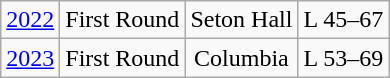<table class="wikitable">
<tr align="center">
<td><a href='#'>2022</a></td>
<td>First Round</td>
<td>Seton Hall</td>
<td>L 45–67</td>
</tr>
<tr align="center">
<td><a href='#'>2023</a></td>
<td>First Round</td>
<td>Columbia</td>
<td>L 53–69</td>
</tr>
</table>
